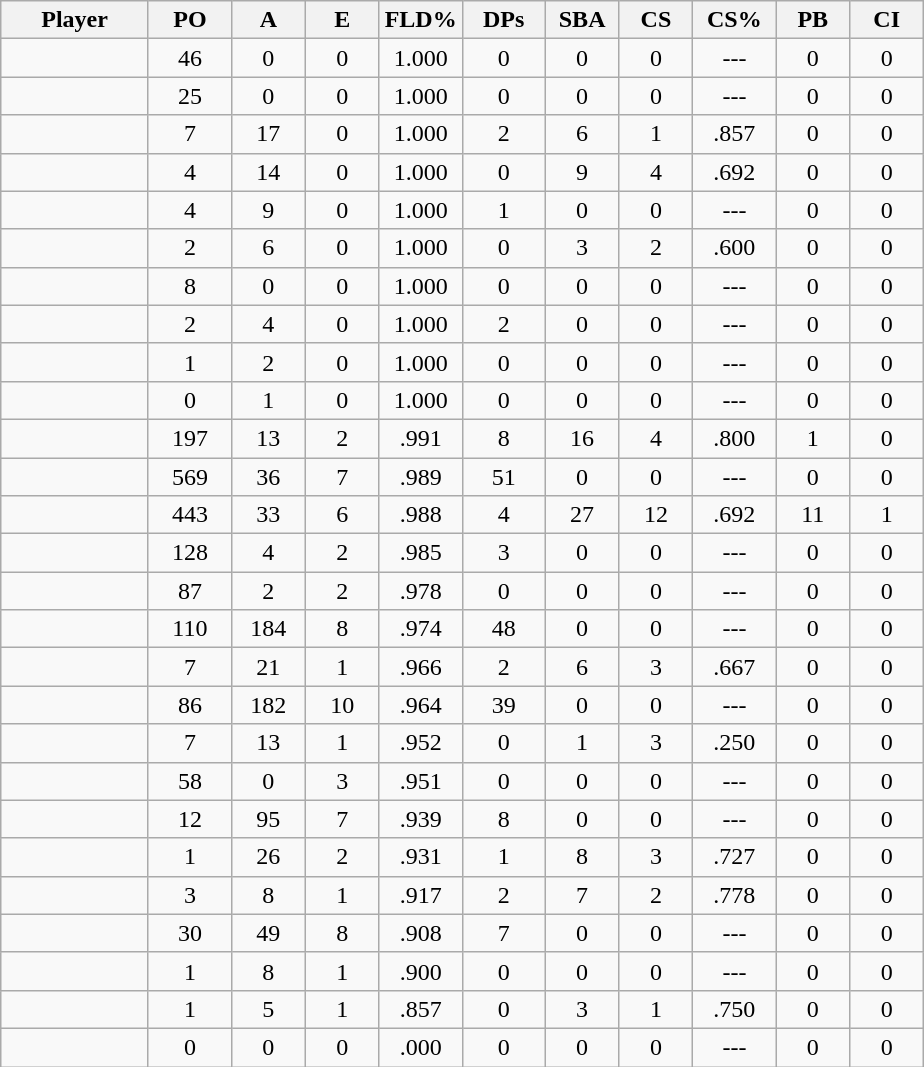<table class="wikitable sortable">
<tr>
<th bgcolor="#DDDDFF" width="16%">Player</th>
<th bgcolor="#DDDDFF" width="9%">PO</th>
<th bgcolor="#DDDDFF" width="8%">A</th>
<th bgcolor="#DDDDFF" width="8%">E</th>
<th bgcolor="#DDDDFF" width="9%">FLD%</th>
<th bgcolor="#DDDDFF" width="9%">DPs</th>
<th bgcolor="#DDDDFF" width="8%">SBA</th>
<th bgcolor="#DDDDFF" width="8%">CS</th>
<th bgcolor="#DDDDFF" width="9%">CS%</th>
<th bgcolor="#DDDDFF" width="8%">PB</th>
<th bgcolor="#DDDDFF" width="8%">CI</th>
</tr>
<tr align="center">
<td></td>
<td>46</td>
<td>0</td>
<td>0</td>
<td>1.000</td>
<td>0</td>
<td>0</td>
<td>0</td>
<td>---</td>
<td>0</td>
<td>0</td>
</tr>
<tr align="center">
<td></td>
<td>25</td>
<td>0</td>
<td>0</td>
<td>1.000</td>
<td>0</td>
<td>0</td>
<td>0</td>
<td>---</td>
<td>0</td>
<td>0</td>
</tr>
<tr align="center">
<td></td>
<td>7</td>
<td>17</td>
<td>0</td>
<td>1.000</td>
<td>2</td>
<td>6</td>
<td>1</td>
<td>.857</td>
<td>0</td>
<td>0</td>
</tr>
<tr align="center">
<td></td>
<td>4</td>
<td>14</td>
<td>0</td>
<td>1.000</td>
<td>0</td>
<td>9</td>
<td>4</td>
<td>.692</td>
<td>0</td>
<td>0</td>
</tr>
<tr align="center">
<td></td>
<td>4</td>
<td>9</td>
<td>0</td>
<td>1.000</td>
<td>1</td>
<td>0</td>
<td>0</td>
<td>---</td>
<td>0</td>
<td>0</td>
</tr>
<tr align="center">
<td></td>
<td>2</td>
<td>6</td>
<td>0</td>
<td>1.000</td>
<td>0</td>
<td>3</td>
<td>2</td>
<td>.600</td>
<td>0</td>
<td>0</td>
</tr>
<tr align="center">
<td></td>
<td>8</td>
<td>0</td>
<td>0</td>
<td>1.000</td>
<td>0</td>
<td>0</td>
<td>0</td>
<td>---</td>
<td>0</td>
<td>0</td>
</tr>
<tr align="center">
<td></td>
<td>2</td>
<td>4</td>
<td>0</td>
<td>1.000</td>
<td>2</td>
<td>0</td>
<td>0</td>
<td>---</td>
<td>0</td>
<td>0</td>
</tr>
<tr align="center">
<td></td>
<td>1</td>
<td>2</td>
<td>0</td>
<td>1.000</td>
<td>0</td>
<td>0</td>
<td>0</td>
<td>---</td>
<td>0</td>
<td>0</td>
</tr>
<tr align="center">
<td></td>
<td>0</td>
<td>1</td>
<td>0</td>
<td>1.000</td>
<td>0</td>
<td>0</td>
<td>0</td>
<td>---</td>
<td>0</td>
<td>0</td>
</tr>
<tr align="center">
<td></td>
<td>197</td>
<td>13</td>
<td>2</td>
<td>.991</td>
<td>8</td>
<td>16</td>
<td>4</td>
<td>.800</td>
<td>1</td>
<td>0</td>
</tr>
<tr align="center">
<td></td>
<td>569</td>
<td>36</td>
<td>7</td>
<td>.989</td>
<td>51</td>
<td>0</td>
<td>0</td>
<td>---</td>
<td>0</td>
<td>0</td>
</tr>
<tr align="center">
<td></td>
<td>443</td>
<td>33</td>
<td>6</td>
<td>.988</td>
<td>4</td>
<td>27</td>
<td>12</td>
<td>.692</td>
<td>11</td>
<td>1</td>
</tr>
<tr align="center">
<td></td>
<td>128</td>
<td>4</td>
<td>2</td>
<td>.985</td>
<td>3</td>
<td>0</td>
<td>0</td>
<td>---</td>
<td>0</td>
<td>0</td>
</tr>
<tr align="center">
<td></td>
<td>87</td>
<td>2</td>
<td>2</td>
<td>.978</td>
<td>0</td>
<td>0</td>
<td>0</td>
<td>---</td>
<td>0</td>
<td>0</td>
</tr>
<tr align="center">
<td></td>
<td>110</td>
<td>184</td>
<td>8</td>
<td>.974</td>
<td>48</td>
<td>0</td>
<td>0</td>
<td>---</td>
<td>0</td>
<td>0</td>
</tr>
<tr align="center">
<td></td>
<td>7</td>
<td>21</td>
<td>1</td>
<td>.966</td>
<td>2</td>
<td>6</td>
<td>3</td>
<td>.667</td>
<td>0</td>
<td>0</td>
</tr>
<tr align="center">
<td></td>
<td>86</td>
<td>182</td>
<td>10</td>
<td>.964</td>
<td>39</td>
<td>0</td>
<td>0</td>
<td>---</td>
<td>0</td>
<td>0</td>
</tr>
<tr align="center">
<td></td>
<td>7</td>
<td>13</td>
<td>1</td>
<td>.952</td>
<td>0</td>
<td>1</td>
<td>3</td>
<td>.250</td>
<td>0</td>
<td>0</td>
</tr>
<tr align="center">
<td></td>
<td>58</td>
<td>0</td>
<td>3</td>
<td>.951</td>
<td>0</td>
<td>0</td>
<td>0</td>
<td>---</td>
<td>0</td>
<td>0</td>
</tr>
<tr align="center">
<td></td>
<td>12</td>
<td>95</td>
<td>7</td>
<td>.939</td>
<td>8</td>
<td>0</td>
<td>0</td>
<td>---</td>
<td>0</td>
<td>0</td>
</tr>
<tr align="center">
<td></td>
<td>1</td>
<td>26</td>
<td>2</td>
<td>.931</td>
<td>1</td>
<td>8</td>
<td>3</td>
<td>.727</td>
<td>0</td>
<td>0</td>
</tr>
<tr align="center">
<td></td>
<td>3</td>
<td>8</td>
<td>1</td>
<td>.917</td>
<td>2</td>
<td>7</td>
<td>2</td>
<td>.778</td>
<td>0</td>
<td>0</td>
</tr>
<tr align="center">
<td></td>
<td>30</td>
<td>49</td>
<td>8</td>
<td>.908</td>
<td>7</td>
<td>0</td>
<td>0</td>
<td>---</td>
<td>0</td>
<td>0</td>
</tr>
<tr align="center">
<td></td>
<td>1</td>
<td>8</td>
<td>1</td>
<td>.900</td>
<td>0</td>
<td>0</td>
<td>0</td>
<td>---</td>
<td>0</td>
<td>0</td>
</tr>
<tr align="center">
<td></td>
<td>1</td>
<td>5</td>
<td>1</td>
<td>.857</td>
<td>0</td>
<td>3</td>
<td>1</td>
<td>.750</td>
<td>0</td>
<td>0</td>
</tr>
<tr align="center">
<td></td>
<td>0</td>
<td>0</td>
<td>0</td>
<td>.000</td>
<td>0</td>
<td>0</td>
<td>0</td>
<td>---</td>
<td>0</td>
<td>0</td>
</tr>
</table>
